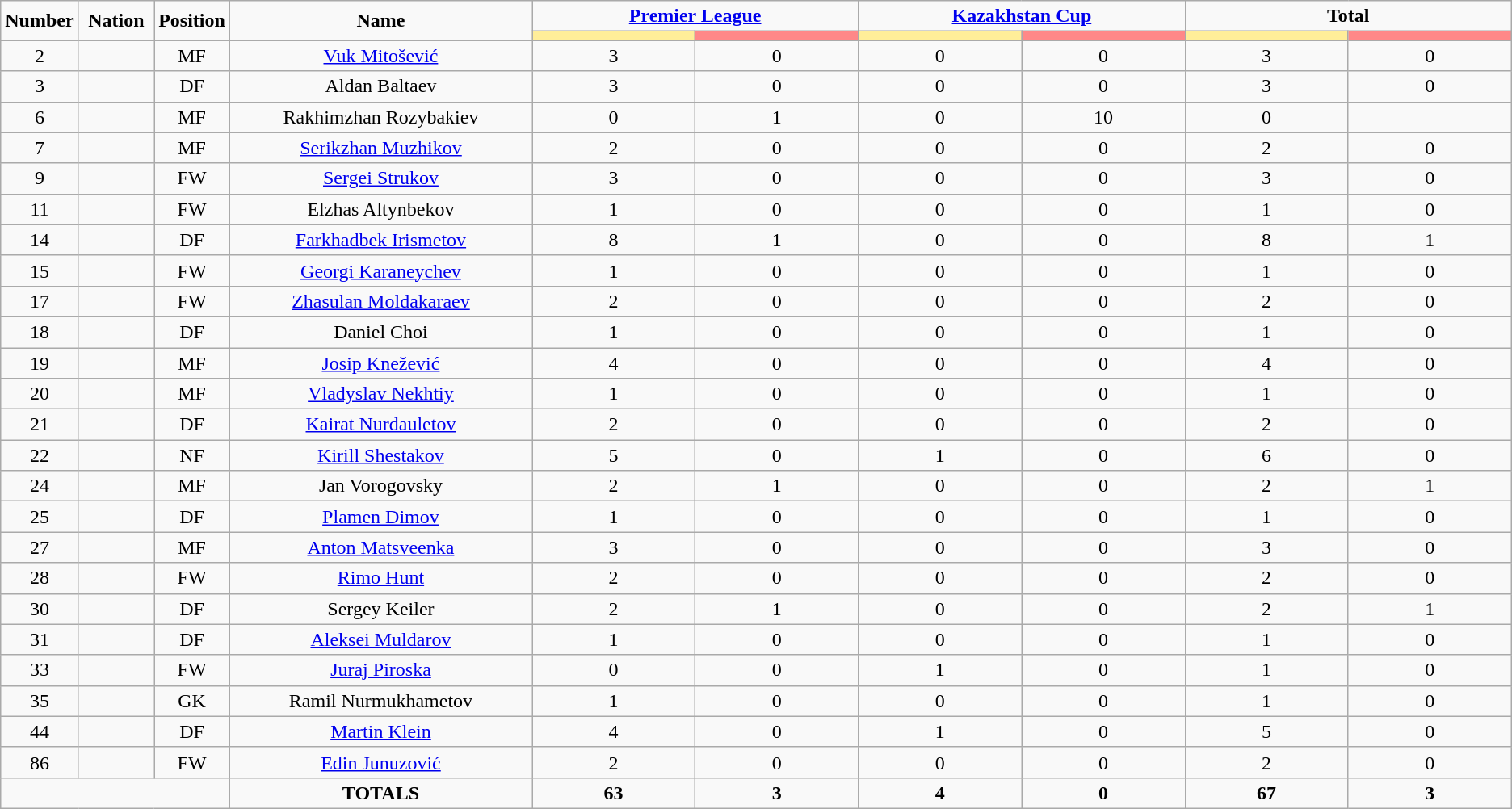<table class="wikitable" style="text-align:center;">
<tr>
<td rowspan="2"  style="width:5%; text-align:center;"><strong>Number</strong></td>
<td rowspan="2"  style="width:5%; text-align:center;"><strong>Nation</strong></td>
<td rowspan="2"  style="width:5%; text-align:center;"><strong>Position</strong></td>
<td rowspan="2"  style="width:20%; text-align:center;"><strong>Name</strong></td>
<td colspan="2" style="text-align:center;"><strong><a href='#'>Premier League</a></strong></td>
<td colspan="2" style="text-align:center;"><strong><a href='#'>Kazakhstan Cup</a></strong></td>
<td colspan="2" style="text-align:center;"><strong>Total</strong></td>
</tr>
<tr>
<th style="width:60px; background:#fe9;"></th>
<th style="width:60px; background:#ff8888;"></th>
<th style="width:60px; background:#fe9;"></th>
<th style="width:60px; background:#ff8888;"></th>
<th style="width:60px; background:#fe9;"></th>
<th style="width:60px; background:#ff8888;"></th>
</tr>
<tr>
<td>2</td>
<td></td>
<td>MF</td>
<td><a href='#'>Vuk Mitošević</a></td>
<td>3</td>
<td>0</td>
<td>0</td>
<td>0</td>
<td>3</td>
<td>0</td>
</tr>
<tr>
<td>3</td>
<td></td>
<td>DF</td>
<td>Aldan Baltaev</td>
<td>3</td>
<td>0</td>
<td>0</td>
<td>0</td>
<td>3</td>
<td>0</td>
</tr>
<tr>
<td>6</td>
<td></td>
<td>MF</td>
<td>Rakhimzhan Rozybakiev</td>
<td 9>0</td>
<td>1</td>
<td>0</td>
<td>10</td>
<td>0</td>
</tr>
<tr>
<td>7</td>
<td></td>
<td>MF</td>
<td><a href='#'>Serikzhan Muzhikov</a></td>
<td>2</td>
<td>0</td>
<td>0</td>
<td>0</td>
<td>2</td>
<td>0</td>
</tr>
<tr>
<td>9</td>
<td></td>
<td>FW</td>
<td><a href='#'>Sergei Strukov</a></td>
<td>3</td>
<td>0</td>
<td>0</td>
<td>0</td>
<td>3</td>
<td>0</td>
</tr>
<tr>
<td>11</td>
<td></td>
<td>FW</td>
<td>Elzhas Altynbekov</td>
<td>1</td>
<td>0</td>
<td>0</td>
<td>0</td>
<td>1</td>
<td>0</td>
</tr>
<tr>
<td>14</td>
<td></td>
<td>DF</td>
<td><a href='#'>Farkhadbek Irismetov</a></td>
<td>8</td>
<td>1</td>
<td>0</td>
<td>0</td>
<td>8</td>
<td>1</td>
</tr>
<tr>
<td>15</td>
<td></td>
<td>FW</td>
<td><a href='#'>Georgi Karaneychev</a></td>
<td>1</td>
<td>0</td>
<td>0</td>
<td>0</td>
<td>1</td>
<td>0</td>
</tr>
<tr>
<td>17</td>
<td></td>
<td>FW</td>
<td><a href='#'>Zhasulan Moldakaraev</a></td>
<td>2</td>
<td>0</td>
<td>0</td>
<td>0</td>
<td>2</td>
<td>0</td>
</tr>
<tr>
<td>18</td>
<td></td>
<td>DF</td>
<td>Daniel Choi</td>
<td>1</td>
<td>0</td>
<td>0</td>
<td>0</td>
<td>1</td>
<td>0</td>
</tr>
<tr>
<td>19</td>
<td></td>
<td>MF</td>
<td><a href='#'>Josip Knežević</a></td>
<td>4</td>
<td>0</td>
<td>0</td>
<td>0</td>
<td>4</td>
<td>0</td>
</tr>
<tr>
<td>20</td>
<td></td>
<td>MF</td>
<td><a href='#'>Vladyslav Nekhtiy</a></td>
<td>1</td>
<td>0</td>
<td>0</td>
<td>0</td>
<td>1</td>
<td>0</td>
</tr>
<tr>
<td>21</td>
<td></td>
<td>DF</td>
<td><a href='#'>Kairat Nurdauletov</a></td>
<td>2</td>
<td>0</td>
<td>0</td>
<td>0</td>
<td>2</td>
<td>0</td>
</tr>
<tr>
<td>22</td>
<td></td>
<td>NF</td>
<td><a href='#'>Kirill Shestakov</a></td>
<td>5</td>
<td>0</td>
<td>1</td>
<td>0</td>
<td>6</td>
<td>0</td>
</tr>
<tr>
<td>24</td>
<td></td>
<td>MF</td>
<td>Jan Vorogovsky</td>
<td>2</td>
<td>1</td>
<td>0</td>
<td>0</td>
<td>2</td>
<td>1</td>
</tr>
<tr>
<td>25</td>
<td></td>
<td>DF</td>
<td><a href='#'>Plamen Dimov</a></td>
<td>1</td>
<td>0</td>
<td>0</td>
<td>0</td>
<td>1</td>
<td>0</td>
</tr>
<tr>
<td>27</td>
<td></td>
<td>MF</td>
<td><a href='#'>Anton Matsveenka</a></td>
<td>3</td>
<td>0</td>
<td>0</td>
<td>0</td>
<td>3</td>
<td>0</td>
</tr>
<tr>
<td>28</td>
<td></td>
<td>FW</td>
<td><a href='#'>Rimo Hunt</a></td>
<td>2</td>
<td>0</td>
<td>0</td>
<td>0</td>
<td>2</td>
<td>0</td>
</tr>
<tr>
<td>30</td>
<td></td>
<td>DF</td>
<td>Sergey Keiler</td>
<td>2</td>
<td>1</td>
<td>0</td>
<td>0</td>
<td>2</td>
<td>1</td>
</tr>
<tr>
<td>31</td>
<td></td>
<td>DF</td>
<td><a href='#'>Aleksei Muldarov</a></td>
<td>1</td>
<td>0</td>
<td>0</td>
<td>0</td>
<td>1</td>
<td>0</td>
</tr>
<tr>
<td>33</td>
<td></td>
<td>FW</td>
<td><a href='#'>Juraj Piroska</a></td>
<td>0</td>
<td>0</td>
<td>1</td>
<td>0</td>
<td>1</td>
<td>0</td>
</tr>
<tr>
<td>35</td>
<td></td>
<td>GK</td>
<td>Ramil Nurmukhametov</td>
<td>1</td>
<td>0</td>
<td>0</td>
<td>0</td>
<td>1</td>
<td>0</td>
</tr>
<tr>
<td>44</td>
<td></td>
<td>DF</td>
<td><a href='#'>Martin Klein</a></td>
<td>4</td>
<td>0</td>
<td>1</td>
<td>0</td>
<td>5</td>
<td>0</td>
</tr>
<tr>
<td>86</td>
<td></td>
<td>FW</td>
<td><a href='#'>Edin Junuzović</a></td>
<td>2</td>
<td>0</td>
<td>0</td>
<td>0</td>
<td>2</td>
<td>0</td>
</tr>
<tr>
<td colspan="3"></td>
<td><strong>TOTALS</strong></td>
<td><strong>63</strong></td>
<td><strong>3</strong></td>
<td><strong>4</strong></td>
<td><strong>0</strong></td>
<td><strong>67</strong></td>
<td><strong>3</strong></td>
</tr>
</table>
